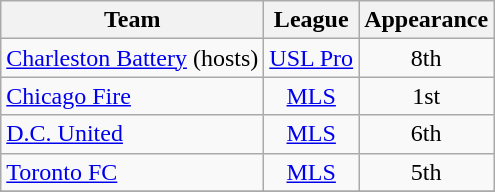<table class="wikitable sortable" style="text-align:center">
<tr>
<th>Team</th>
<th>League</th>
<th>Appearance</th>
</tr>
<tr>
<td style="text-align:left;"> <a href='#'>Charleston Battery</a> (hosts)</td>
<td><a href='#'>USL Pro</a></td>
<td>8th</td>
</tr>
<tr>
<td style="text-align:left;"> <a href='#'>Chicago Fire</a></td>
<td><a href='#'>MLS</a></td>
<td>1st</td>
</tr>
<tr>
<td style="text-align:left;"> <a href='#'>D.C. United</a></td>
<td><a href='#'>MLS</a></td>
<td>6th</td>
</tr>
<tr>
<td style="text-align:left;"> <a href='#'>Toronto FC</a></td>
<td><a href='#'>MLS</a></td>
<td>5th</td>
</tr>
<tr>
</tr>
</table>
